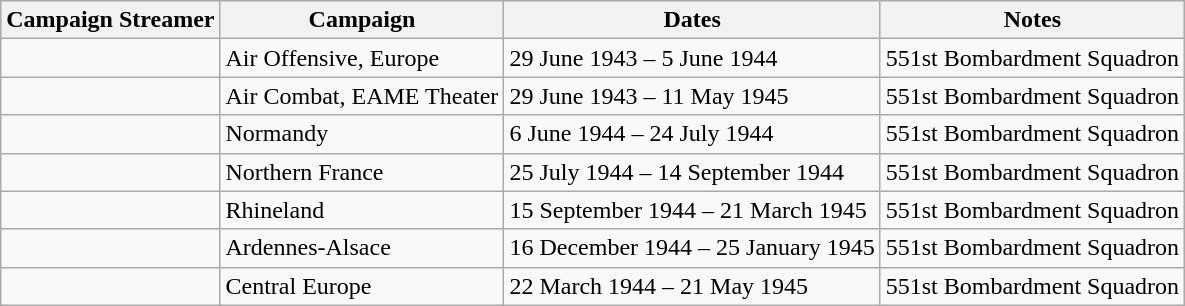<table class="wikitable">
<tr style="background:#efefef;">
<th>Campaign Streamer</th>
<th>Campaign</th>
<th>Dates</th>
<th>Notes</th>
</tr>
<tr>
<td></td>
<td>Air Offensive, Europe</td>
<td>29 June 1943 – 5 June 1944</td>
<td>551st Bombardment Squadron</td>
</tr>
<tr>
<td></td>
<td>Air Combat, EAME Theater</td>
<td>29 June 1943 – 11 May 1945</td>
<td>551st Bombardment Squadron</td>
</tr>
<tr>
<td></td>
<td>Normandy</td>
<td>6 June 1944 – 24 July 1944</td>
<td>551st Bombardment Squadron</td>
</tr>
<tr>
<td></td>
<td>Northern France</td>
<td>25 July 1944 – 14 September 1944</td>
<td>551st Bombardment Squadron</td>
</tr>
<tr>
<td></td>
<td>Rhineland</td>
<td>15 September 1944 – 21 March 1945</td>
<td>551st Bombardment Squadron</td>
</tr>
<tr>
<td></td>
<td>Ardennes-Alsace</td>
<td>16 December 1944 – 25 January 1945</td>
<td>551st Bombardment Squadron</td>
</tr>
<tr>
<td></td>
<td>Central Europe</td>
<td>22 March 1944 – 21 May 1945</td>
<td>551st Bombardment Squadron</td>
</tr>
</table>
